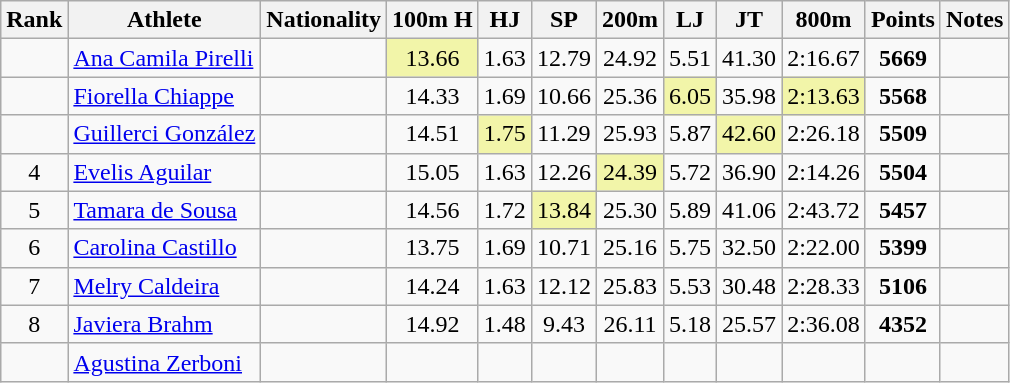<table class="wikitable sortable" style=" text-align:center;">
<tr>
<th>Rank</th>
<th>Athlete</th>
<th>Nationality</th>
<th>100m H</th>
<th>HJ</th>
<th>SP</th>
<th>200m</th>
<th>LJ</th>
<th>JT</th>
<th>800m</th>
<th>Points</th>
<th>Notes</th>
</tr>
<tr>
<td></td>
<td align=left><a href='#'>Ana Camila Pirelli</a></td>
<td align=left></td>
<td bgcolor=#F2F5A9>13.66</td>
<td>1.63</td>
<td>12.79</td>
<td>24.92</td>
<td>5.51</td>
<td>41.30</td>
<td>2:16.67</td>
<td><strong>5669</strong></td>
<td><strong></strong></td>
</tr>
<tr>
<td></td>
<td align=left><a href='#'>Fiorella Chiappe</a></td>
<td align=left></td>
<td>14.33</td>
<td>1.69</td>
<td>10.66</td>
<td>25.36</td>
<td bgcolor=#F2F5A9>6.05</td>
<td>35.98</td>
<td bgcolor=#F2F5A9>2:13.63</td>
<td><strong>5568</strong></td>
<td><strong></strong></td>
</tr>
<tr>
<td></td>
<td align=left><a href='#'>Guillerci González</a></td>
<td align=left></td>
<td>14.51</td>
<td bgcolor=#F2F5A9>1.75</td>
<td>11.29</td>
<td>25.93</td>
<td>5.87</td>
<td bgcolor=#F2F5A9>42.60</td>
<td>2:26.18</td>
<td><strong>5509</strong></td>
<td><strong></strong></td>
</tr>
<tr>
<td>4</td>
<td align=left><a href='#'>Evelis Aguilar</a></td>
<td align=left></td>
<td>15.05</td>
<td>1.63</td>
<td>12.26</td>
<td bgcolor=#F2F5A9>24.39</td>
<td>5.72</td>
<td>36.90</td>
<td>2:14.26</td>
<td><strong>5504</strong></td>
<td><strong></strong></td>
</tr>
<tr>
<td>5</td>
<td align=left><a href='#'>Tamara de Sousa</a></td>
<td align=left></td>
<td>14.56</td>
<td>1.72</td>
<td bgcolor=#F2F5A9>13.84</td>
<td>25.30</td>
<td>5.89</td>
<td>41.06</td>
<td>2:43.72</td>
<td><strong>5457</strong></td>
<td></td>
</tr>
<tr>
<td>6</td>
<td align=left><a href='#'>Carolina Castillo</a></td>
<td align=left></td>
<td>13.75</td>
<td>1.69</td>
<td>10.71</td>
<td>25.16</td>
<td>5.75</td>
<td>32.50</td>
<td>2:22.00</td>
<td><strong>5399</strong></td>
<td><strong></strong></td>
</tr>
<tr>
<td>7</td>
<td align=left><a href='#'>Melry Caldeira</a></td>
<td align=left></td>
<td>14.24</td>
<td>1.63</td>
<td>12.12</td>
<td>25.83</td>
<td>5.53</td>
<td>30.48</td>
<td>2:28.33</td>
<td><strong>5106</strong></td>
<td></td>
</tr>
<tr>
<td>8</td>
<td align=left><a href='#'>Javiera Brahm</a></td>
<td align=left></td>
<td>14.92</td>
<td>1.48</td>
<td>9.43</td>
<td>26.11</td>
<td>5.18</td>
<td>25.57</td>
<td>2:36.08</td>
<td><strong>4352</strong></td>
<td></td>
</tr>
<tr>
<td></td>
<td align=left><a href='#'>Agustina Zerboni</a></td>
<td align=left></td>
<td></td>
<td></td>
<td></td>
<td></td>
<td></td>
<td></td>
<td></td>
<td><strong></strong></td>
<td></td>
</tr>
</table>
